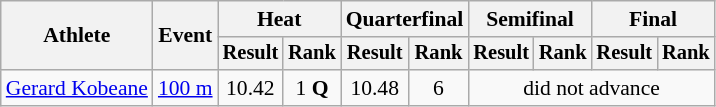<table class="wikitable" style="font-size:90%">
<tr>
<th rowspan="2">Athlete</th>
<th rowspan="2">Event</th>
<th colspan="2">Heat</th>
<th colspan="2">Quarterfinal</th>
<th colspan="2">Semifinal</th>
<th colspan="2">Final</th>
</tr>
<tr style="font-size:95%">
<th>Result</th>
<th>Rank</th>
<th>Result</th>
<th>Rank</th>
<th>Result</th>
<th>Rank</th>
<th>Result</th>
<th>Rank</th>
</tr>
<tr align=center>
<td align=left><a href='#'>Gerard Kobeane</a></td>
<td align=left><a href='#'>100 m</a></td>
<td>10.42</td>
<td>1 <strong>Q</strong></td>
<td>10.48</td>
<td>6</td>
<td colspan=4>did not advance</td>
</tr>
</table>
